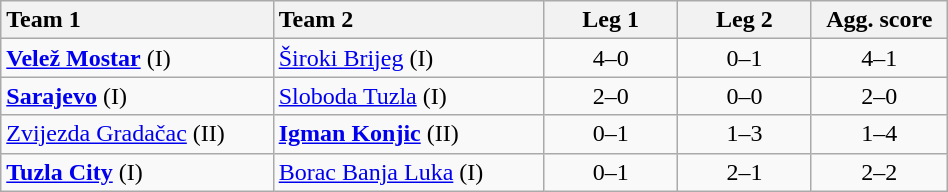<table class="wikitable" style="width:50%">
<tr>
<th style="width:195px; text-align:left">Team 1</th>
<th style="width:195px; text-align:left">Team 2</th>
<th style="width:92px; text-align:center">Leg 1</th>
<th style="width:92px; text-align:center">Leg 2</th>
<th style="width:92px; text-align:center">Agg. score</th>
</tr>
<tr>
<td><strong><a href='#'>Velež Mostar</a></strong> (I)</td>
<td><a href='#'>Široki Brijeg</a> (I)</td>
<td style="text-align:center">4–0</td>
<td style="text-align:center">0–1</td>
<td style="text-align:center">4–1</td>
</tr>
<tr>
<td><strong><a href='#'>Sarajevo</a></strong> (I)</td>
<td><a href='#'>Sloboda Tuzla</a> (I)</td>
<td style="text-align:center">2–0</td>
<td style="text-align:center">0–0</td>
<td style="text-align:center">2–0</td>
</tr>
<tr>
<td><a href='#'>Zvijezda Gradačac</a> (II)</td>
<td><strong><a href='#'>Igman Konjic</a></strong> (II)</td>
<td style="text-align:center">0–1</td>
<td style="text-align:center">1–3</td>
<td style="text-align:center">1–4</td>
</tr>
<tr>
<td><strong><a href='#'>Tuzla City</a></strong> (I)</td>
<td><a href='#'>Borac Banja Luka</a> (I)</td>
<td style="text-align:center">0–1</td>
<td style="text-align:center">2–1</td>
<td style="text-align:center">2–2 </td>
</tr>
</table>
